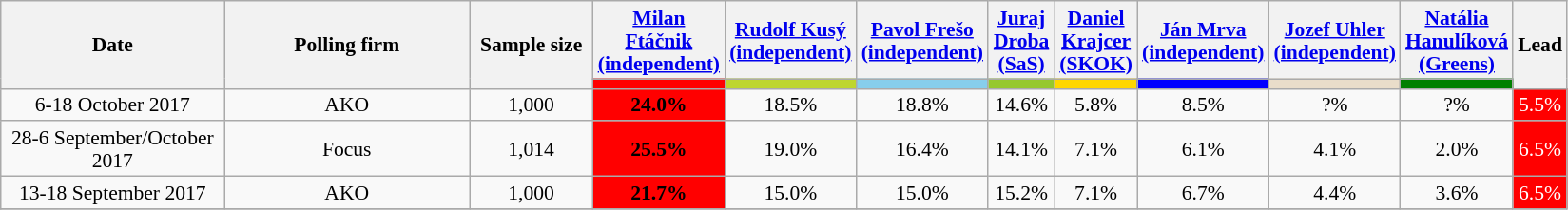<table class="wikitable" style="text-align:center; font-size:90%; line-height:16px;">
<tr style="height:42px;">
<th style="width:150px;" rowspan="2">Date</th>
<th style="width:165px;" rowspan="2">Polling firm</th>
<th style="width:80px;" rowspan="2">Sample size</th>
<th><a href='#'><span>Milan Ftáčnik (independent)</span></a></th>
<th><a href='#'><span>Rudolf Kusý (independent)</span></a></th>
<th><a href='#'><span>Pavol Frešo (independent)</span></a></th>
<th><a href='#'><span>Juraj Droba (SaS)</span></a></th>
<th><a href='#'><span>Daniel Krajcer (SKOK)</span></a></th>
<th><a href='#'><span>Ján Mrva (independent)</span></a></th>
<th><a href='#'><span>Jozef Uhler (independent)</span></a></th>
<th><a href='#'><span>Natália Hanulíková (Greens)</span></a></th>
<th style="width:20px;" rowspan="2">Lead</th>
</tr>
<tr>
<th style="background:#FF0000; width:40px;"></th>
<th style="background:#BED62F; width:40px;"></th>
<th style="background:#87CEEB; width:40px;"></th>
<th style="background:#96C82D; width:40px;"></th>
<th style="background:#FFD700; width:40px;"></th>
<th style="background:blue; width:40px;"></th>
<th style="background:#e9ddca; width:40px;"></th>
<th style="background:#008000; width:40px;"></th>
</tr>
<tr>
<td>6-18 October 2017</td>
<td>AKO</td>
<td>1,000</td>
<td style="background:#FF0000"><strong>24.0%</strong></td>
<td>18.5%</td>
<td>18.8%</td>
<td>14.6%</td>
<td>5.8%</td>
<td>8.5%</td>
<td>?%</td>
<td>?%</td>
<td style="background:#FF0000; color:white;">5.5%</td>
</tr>
<tr>
<td>28-6 September/October 2017</td>
<td>Focus</td>
<td>1,014</td>
<td style="background:#FF0000"><strong>25.5%</strong></td>
<td>19.0%</td>
<td>16.4%</td>
<td>14.1%</td>
<td>7.1%</td>
<td>6.1%</td>
<td>4.1%</td>
<td>2.0%</td>
<td style="background:#FF0000; color:white;">6.5%</td>
</tr>
<tr>
<td>13-18 September 2017</td>
<td>AKO</td>
<td>1,000</td>
<td style="background:#FF0000"><strong>21.7%</strong></td>
<td>15.0%</td>
<td>15.0%</td>
<td>15.2%</td>
<td>7.1%</td>
<td>6.7%</td>
<td>4.4%</td>
<td>3.6%</td>
<td style="background:#FF0000; color:white;">6.5%</td>
</tr>
<tr>
</tr>
</table>
